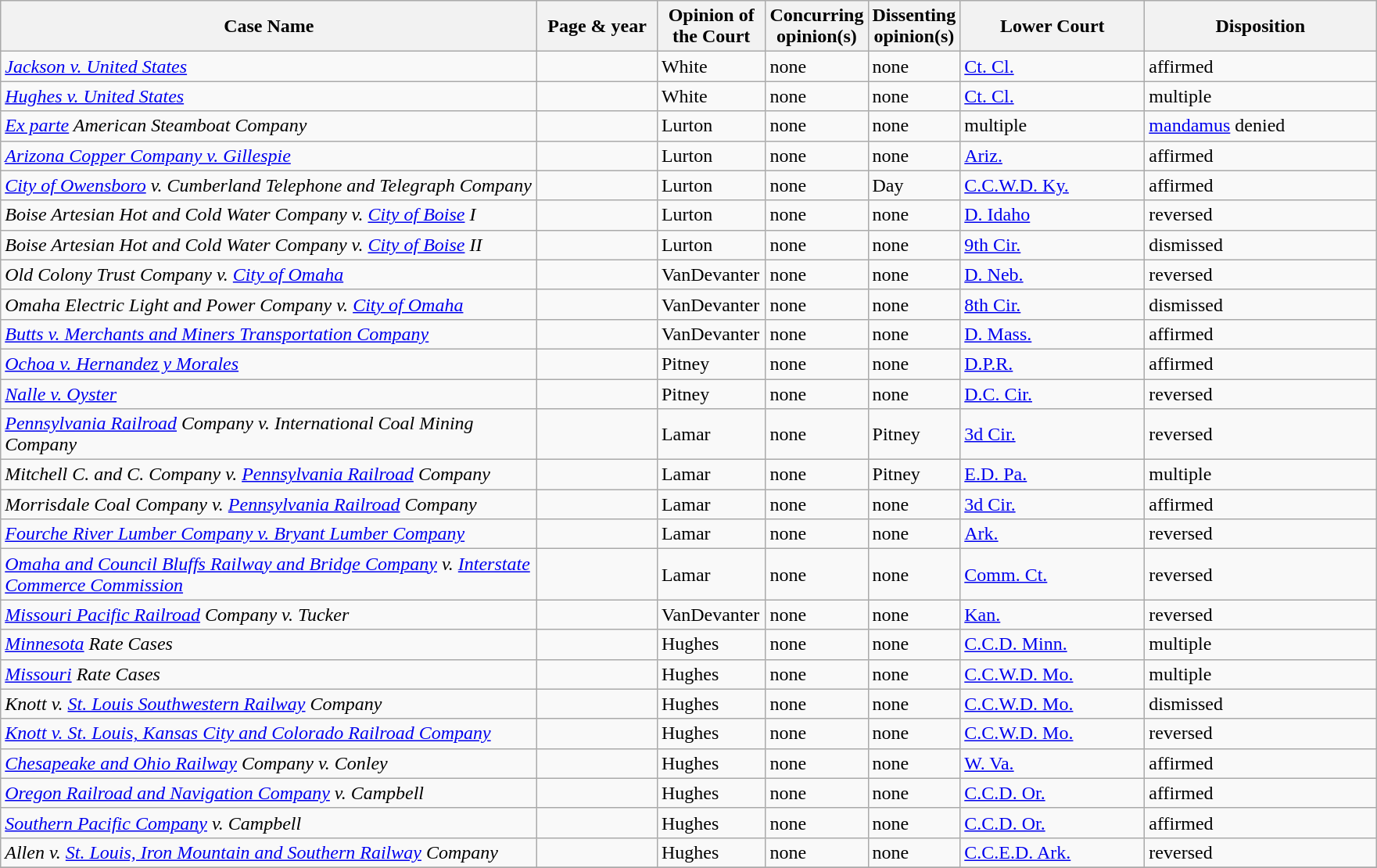<table class="wikitable sortable">
<tr>
<th scope="col" style="width: 450px;">Case Name</th>
<th scope="col" style="width: 95px;">Page & year</th>
<th scope="col" style="width: 85px;">Opinion of the Court</th>
<th scope="col" style="width: 10px;">Concurring opinion(s)</th>
<th scope="col" style="width: 10px;">Dissenting opinion(s)</th>
<th scope="col" style="width: 150px;">Lower Court</th>
<th scope="col" style="width: 190px;">Disposition</th>
</tr>
<tr>
<td><em><a href='#'>Jackson v. United States</a></em></td>
<td align="right"></td>
<td>White</td>
<td>none</td>
<td>none</td>
<td><a href='#'>Ct. Cl.</a></td>
<td>affirmed</td>
</tr>
<tr>
<td><em><a href='#'>Hughes v. United States</a></em></td>
<td align="right"></td>
<td>White</td>
<td>none</td>
<td>none</td>
<td><a href='#'>Ct. Cl.</a></td>
<td>multiple</td>
</tr>
<tr>
<td><em><a href='#'>Ex parte</a> American Steamboat Company</em></td>
<td align="right"></td>
<td>Lurton</td>
<td>none</td>
<td>none</td>
<td>multiple</td>
<td><a href='#'>mandamus</a> denied</td>
</tr>
<tr>
<td><em><a href='#'>Arizona Copper Company v. Gillespie</a></em></td>
<td align="right"></td>
<td>Lurton</td>
<td>none</td>
<td>none</td>
<td><a href='#'>Ariz.</a></td>
<td>affirmed</td>
</tr>
<tr>
<td><em><a href='#'>City of Owensboro</a> v. Cumberland Telephone and Telegraph Company</em></td>
<td align="right"></td>
<td>Lurton</td>
<td>none</td>
<td>Day</td>
<td><a href='#'>C.C.W.D. Ky.</a></td>
<td>affirmed</td>
</tr>
<tr>
<td><em>Boise Artesian Hot and Cold Water Company v. <a href='#'>City of Boise</a> I</em></td>
<td align="right"></td>
<td>Lurton</td>
<td>none</td>
<td>none</td>
<td><a href='#'>D. Idaho</a></td>
<td>reversed</td>
</tr>
<tr>
<td><em>Boise Artesian Hot and Cold Water Company v. <a href='#'>City of Boise</a> II</em></td>
<td align="right"></td>
<td>Lurton</td>
<td>none</td>
<td>none</td>
<td><a href='#'>9th Cir.</a></td>
<td>dismissed</td>
</tr>
<tr>
<td><em>Old Colony Trust Company v. <a href='#'>City of Omaha</a></em></td>
<td align="right"></td>
<td>VanDevanter</td>
<td>none</td>
<td>none</td>
<td><a href='#'>D. Neb.</a></td>
<td>reversed</td>
</tr>
<tr>
<td><em>Omaha Electric Light and Power Company v. <a href='#'>City of Omaha</a></em></td>
<td align="right"></td>
<td>VanDevanter</td>
<td>none</td>
<td>none</td>
<td><a href='#'>8th Cir.</a></td>
<td>dismissed</td>
</tr>
<tr>
<td><em><a href='#'>Butts v. Merchants and Miners Transportation Company</a></em></td>
<td align="right"></td>
<td>VanDevanter</td>
<td>none</td>
<td>none</td>
<td><a href='#'>D. Mass.</a></td>
<td>affirmed</td>
</tr>
<tr>
<td><em><a href='#'>Ochoa v. Hernandez y Morales</a></em></td>
<td align="right"></td>
<td>Pitney</td>
<td>none</td>
<td>none</td>
<td><a href='#'>D.P.R.</a></td>
<td>affirmed</td>
</tr>
<tr>
<td><em><a href='#'>Nalle v. Oyster</a></em></td>
<td align="right"></td>
<td>Pitney</td>
<td>none</td>
<td>none</td>
<td><a href='#'>D.C. Cir.</a></td>
<td>reversed</td>
</tr>
<tr>
<td><em><a href='#'>Pennsylvania Railroad</a> Company v. International Coal Mining Company</em></td>
<td align="right"></td>
<td>Lamar</td>
<td>none</td>
<td>Pitney</td>
<td><a href='#'>3d Cir.</a></td>
<td>reversed</td>
</tr>
<tr>
<td><em>Mitchell C. and C. Company v. <a href='#'>Pennsylvania Railroad</a> Company</em></td>
<td align="right"></td>
<td>Lamar</td>
<td>none</td>
<td>Pitney</td>
<td><a href='#'>E.D. Pa.</a></td>
<td>multiple</td>
</tr>
<tr>
<td><em>Morrisdale Coal Company v. <a href='#'>Pennsylvania Railroad</a> Company</em></td>
<td align="right"></td>
<td>Lamar</td>
<td>none</td>
<td>none</td>
<td><a href='#'>3d Cir.</a></td>
<td>affirmed</td>
</tr>
<tr>
<td><em><a href='#'>Fourche River Lumber Company v. Bryant Lumber Company</a></em></td>
<td align="right"></td>
<td>Lamar</td>
<td>none</td>
<td>none</td>
<td><a href='#'>Ark.</a></td>
<td>reversed</td>
</tr>
<tr>
<td><em><a href='#'>Omaha and Council Bluffs Railway and Bridge Company</a> v. <a href='#'>Interstate Commerce Commission</a></em></td>
<td align="right"></td>
<td>Lamar</td>
<td>none</td>
<td>none</td>
<td><a href='#'>Comm. Ct.</a></td>
<td>reversed</td>
</tr>
<tr>
<td><em><a href='#'>Missouri Pacific Railroad</a> Company v. Tucker</em></td>
<td align="right"></td>
<td>VanDevanter</td>
<td>none</td>
<td>none</td>
<td><a href='#'>Kan.</a></td>
<td>reversed</td>
</tr>
<tr>
<td><em><a href='#'>Minnesota</a> Rate Cases</em></td>
<td align="right"></td>
<td>Hughes</td>
<td>none</td>
<td>none</td>
<td><a href='#'>C.C.D. Minn.</a></td>
<td>multiple</td>
</tr>
<tr>
<td><em><a href='#'>Missouri</a> Rate Cases</em></td>
<td align="right"></td>
<td>Hughes</td>
<td>none</td>
<td>none</td>
<td><a href='#'>C.C.W.D. Mo.</a></td>
<td>multiple</td>
</tr>
<tr>
<td><em>Knott v. <a href='#'>St. Louis Southwestern Railway</a> Company</em></td>
<td align="right"></td>
<td>Hughes</td>
<td>none</td>
<td>none</td>
<td><a href='#'>C.C.W.D. Mo.</a></td>
<td>dismissed</td>
</tr>
<tr>
<td><em><a href='#'>Knott v. St. Louis, Kansas City and Colorado Railroad Company</a></em></td>
<td align="right"></td>
<td>Hughes</td>
<td>none</td>
<td>none</td>
<td><a href='#'>C.C.W.D. Mo.</a></td>
<td>reversed</td>
</tr>
<tr>
<td><em><a href='#'>Chesapeake and Ohio Railway</a> Company v. Conley</em></td>
<td align="right"></td>
<td>Hughes</td>
<td>none</td>
<td>none</td>
<td><a href='#'>W. Va.</a></td>
<td>affirmed</td>
</tr>
<tr>
<td><em><a href='#'>Oregon Railroad and Navigation Company</a> v. Campbell</em></td>
<td align="right"></td>
<td>Hughes</td>
<td>none</td>
<td>none</td>
<td><a href='#'>C.C.D. Or.</a></td>
<td>affirmed</td>
</tr>
<tr>
<td><em><a href='#'>Southern Pacific Company</a> v. Campbell</em></td>
<td align="right"></td>
<td>Hughes</td>
<td>none</td>
<td>none</td>
<td><a href='#'>C.C.D. Or.</a></td>
<td>affirmed</td>
</tr>
<tr>
<td><em>Allen v. <a href='#'>St. Louis, Iron Mountain and Southern Railway</a> Company</em></td>
<td align="right"></td>
<td>Hughes</td>
<td>none</td>
<td>none</td>
<td><a href='#'>C.C.E.D. Ark.</a></td>
<td>reversed</td>
</tr>
<tr>
</tr>
</table>
